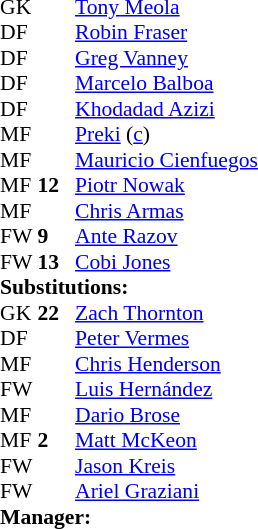<table style="font-size:90%; margin:0.2em auto;" cellspacing="0" cellpadding="0">
<tr>
<th width="25"></th>
<th width="25"></th>
</tr>
<tr>
<td>GK</td>
<td><strong> </strong></td>
<td> <a href='#'>Tony Meola</a></td>
<td></td>
<td></td>
<td></td>
<td></td>
</tr>
<tr>
<td>DF</td>
<td><strong> </strong></td>
<td> <a href='#'>Robin Fraser</a></td>
<td></td>
<td></td>
</tr>
<tr>
<td>DF</td>
<td><strong> </strong></td>
<td> <a href='#'>Greg Vanney</a></td>
</tr>
<tr>
<td>DF</td>
<td><strong> </strong></td>
<td> <a href='#'>Marcelo Balboa</a></td>
</tr>
<tr>
<td>DF</td>
<td><strong> </strong></td>
<td> <a href='#'>Khodadad Azizi</a></td>
<td></td>
<td></td>
<td></td>
<td></td>
</tr>
<tr>
<td>MF</td>
<td><strong> </strong></td>
<td> <a href='#'>Preki</a> (<a href='#'>c</a>)</td>
<td></td>
<td></td>
<td></td>
</tr>
<tr>
<td>MF</td>
<td><strong> </strong></td>
<td> <a href='#'>Mauricio Cienfuegos</a></td>
<td></td>
<td></td>
</tr>
<tr>
<td>MF</td>
<td><strong>12</strong></td>
<td> <a href='#'>Piotr Nowak</a></td>
<td></td>
<td></td>
</tr>
<tr>
<td>MF</td>
<td><strong> </strong></td>
<td> <a href='#'>Chris Armas</a></td>
<td></td>
<td></td>
</tr>
<tr>
<td>FW</td>
<td><strong>9</strong></td>
<td> <a href='#'>Ante Razov</a></td>
<td></td>
<td></td>
</tr>
<tr>
<td>FW</td>
<td><strong>13</strong></td>
<td> <a href='#'>Cobi Jones</a></td>
<td></td>
<td></td>
</tr>
<tr>
<td colspan=3><strong>Substitutions:</strong></td>
</tr>
<tr>
<td>GK</td>
<td><strong>22</strong></td>
<td> <a href='#'>Zach Thornton</a></td>
<td></td>
<td></td>
</tr>
<tr>
<td>DF</td>
<td><strong> </strong></td>
<td> <a href='#'>Peter Vermes</a></td>
<td></td>
<td></td>
</tr>
<tr>
<td>MF</td>
<td><strong> </strong></td>
<td> <a href='#'>Chris Henderson</a></td>
<td></td>
<td></td>
</tr>
<tr>
<td>FW</td>
<td><strong> </strong></td>
<td> <a href='#'>Luis Hernández</a></td>
<td></td>
<td></td>
</tr>
<tr>
<td>MF</td>
<td><strong> </strong></td>
<td> <a href='#'>Dario Brose</a></td>
<td></td>
<td></td>
</tr>
<tr>
<td>MF</td>
<td><strong>2</strong></td>
<td> <a href='#'>Matt McKeon</a></td>
<td></td>
<td></td>
</tr>
<tr>
<td>FW</td>
<td><strong> </strong></td>
<td> <a href='#'>Jason Kreis</a></td>
<td></td>
<td></td>
</tr>
<tr>
<td>FW</td>
<td><strong> </strong></td>
<td> <a href='#'>Ariel Graziani</a></td>
<td></td>
<td></td>
</tr>
<tr>
<td colspan=3><strong>Manager:</strong></td>
</tr>
<tr>
<td colspan=4></td>
</tr>
</table>
